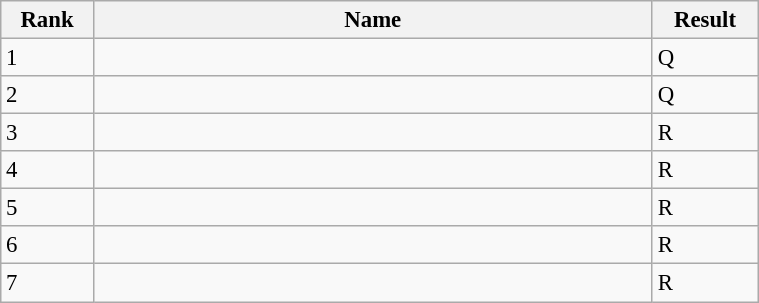<table class=wikitable style="font-size:95%" width="40%">
<tr>
<th width=20>Rank</th>
<th width=250>Name</th>
<th width=25>Result</th>
</tr>
<tr>
<td>1</td>
<td></td>
<td>Q</td>
</tr>
<tr>
<td>2</td>
<td></td>
<td>Q</td>
</tr>
<tr>
<td>3</td>
<td></td>
<td>R</td>
</tr>
<tr>
<td>4</td>
<td></td>
<td>R</td>
</tr>
<tr>
<td>5</td>
<td></td>
<td>R</td>
</tr>
<tr>
<td>6</td>
<td></td>
<td>R</td>
</tr>
<tr>
<td>7</td>
<td></td>
<td>R</td>
</tr>
</table>
